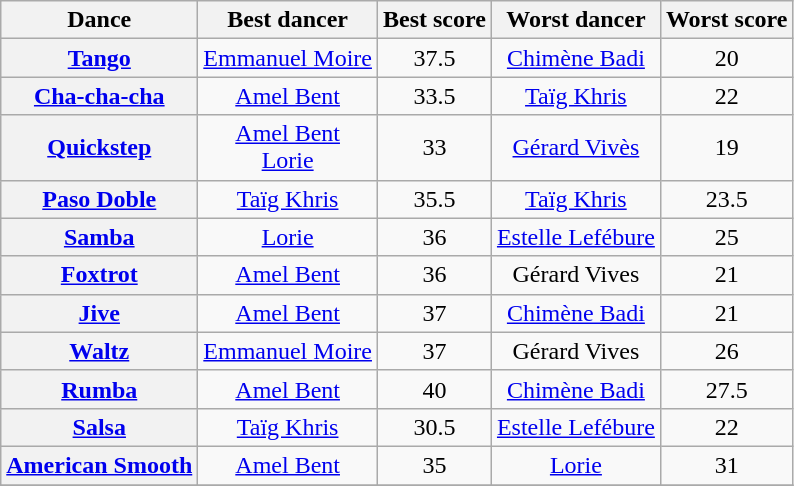<table class="wikitable sortable" style="text-align:center;">
<tr>
<th>Dance</th>
<th class="sortable">Best dancer</th>
<th>Best score</th>
<th class="sortable">Worst dancer</th>
<th>Worst score</th>
</tr>
<tr>
<th><a href='#'>Tango</a></th>
<td><a href='#'>Emmanuel Moire</a></td>
<td>37.5</td>
<td><a href='#'>Chimène Badi</a></td>
<td>20</td>
</tr>
<tr>
<th><a href='#'>Cha-cha-cha</a></th>
<td><a href='#'>Amel Bent</a></td>
<td>33.5</td>
<td><a href='#'>Taïg Khris</a></td>
<td>22</td>
</tr>
<tr>
<th><a href='#'>Quickstep</a></th>
<td><a href='#'>Amel Bent</a><br><a href='#'>Lorie</a></td>
<td>33</td>
<td><a href='#'>Gérard Vivès</a></td>
<td>19</td>
</tr>
<tr>
<th><a href='#'>Paso Doble</a></th>
<td><a href='#'>Taïg Khris</a></td>
<td>35.5</td>
<td><a href='#'>Taïg Khris</a></td>
<td>23.5</td>
</tr>
<tr>
<th><a href='#'>Samba</a></th>
<td><a href='#'>Lorie</a></td>
<td>36</td>
<td><a href='#'>Estelle Lefébure</a></td>
<td>25</td>
</tr>
<tr>
<th><a href='#'>Foxtrot</a></th>
<td><a href='#'>Amel Bent</a></td>
<td>36</td>
<td>Gérard Vives</td>
<td>21</td>
</tr>
<tr>
<th><a href='#'>Jive</a></th>
<td><a href='#'>Amel Bent</a></td>
<td>37</td>
<td><a href='#'>Chimène Badi</a></td>
<td>21</td>
</tr>
<tr>
<th><a href='#'>Waltz</a></th>
<td><a href='#'>Emmanuel Moire</a></td>
<td>37</td>
<td>Gérard Vives</td>
<td>26</td>
</tr>
<tr>
<th><a href='#'>Rumba</a></th>
<td><a href='#'>Amel Bent</a></td>
<td>40</td>
<td><a href='#'>Chimène Badi</a></td>
<td>27.5</td>
</tr>
<tr>
<th><a href='#'>Salsa</a></th>
<td><a href='#'>Taïg Khris</a></td>
<td>30.5</td>
<td><a href='#'>Estelle Lefébure</a></td>
<td>22</td>
</tr>
<tr>
<th><a href='#'>American Smooth</a></th>
<td><a href='#'>Amel Bent</a></td>
<td>35</td>
<td><a href='#'>Lorie</a></td>
<td>31</td>
</tr>
<tr>
</tr>
</table>
